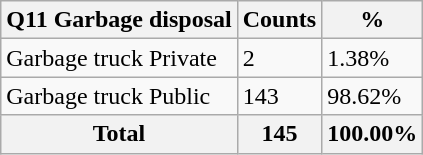<table class="wikitable sortable">
<tr>
<th>Q11 Garbage disposal</th>
<th>Counts</th>
<th>%</th>
</tr>
<tr>
<td>Garbage truck Private</td>
<td>2</td>
<td>1.38%</td>
</tr>
<tr>
<td>Garbage truck Public</td>
<td>143</td>
<td>98.62%</td>
</tr>
<tr>
<th>Total</th>
<th>145</th>
<th>100.00%</th>
</tr>
</table>
